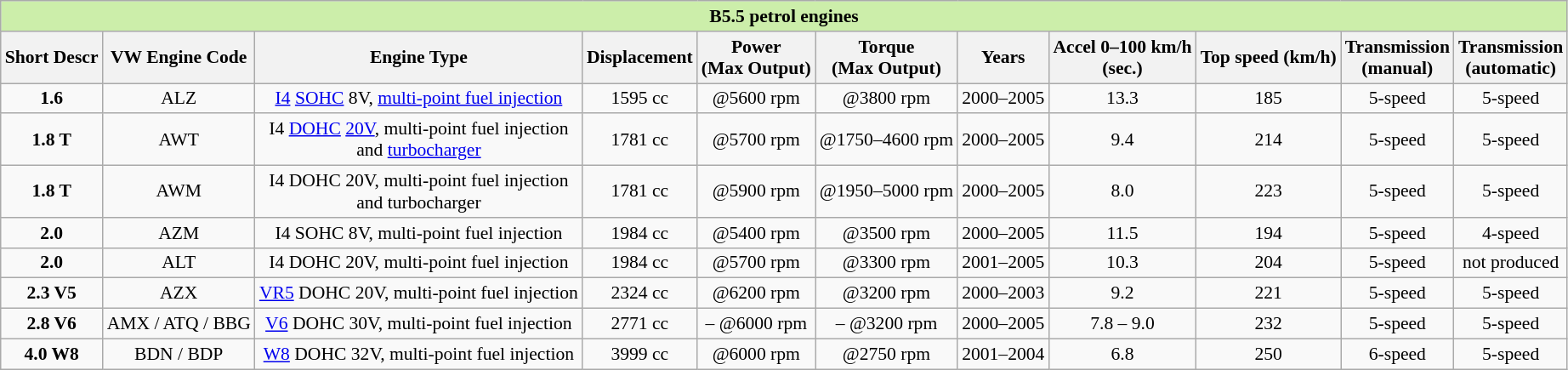<table class="wikitable collapsible collapsed" cellpadding="0" style="text-align:center; font-size:90%;">
<tr>
<th colspan="11" style="width:400px; background:#cea;">B5.5 petrol engines</th>
</tr>
<tr style="background:#dcdcdc; text-align:center; vertical-align:middle;">
<th>Short Descr</th>
<th>VW Engine Code</th>
<th>Engine Type</th>
<th>Displacement</th>
<th>Power <br>(Max Output)</th>
<th>Torque <br>(Max Output)</th>
<th>Years</th>
<th>Accel 0–100 km/h<br>(sec.)</th>
<th>Top speed (km/h)</th>
<th>Transmission<br>(manual)</th>
<th>Transmission<br>(automatic)</th>
</tr>
<tr>
<td><strong>1.6</strong></td>
<td>ALZ</td>
<td><a href='#'>I4</a> <a href='#'>SOHC</a> 8V, <a href='#'>multi-point fuel injection</a></td>
<td>1595 cc</td>
<td> @5600 rpm</td>
<td> @3800 rpm</td>
<td>2000–2005</td>
<td>13.3</td>
<td>185</td>
<td>5-speed</td>
<td>5-speed</td>
</tr>
<tr>
<td><strong>1.8 T</strong></td>
<td>AWT</td>
<td>I4 <a href='#'>DOHC</a> <a href='#'>20V</a>, multi-point fuel injection<br>and <a href='#'>turbocharger</a></td>
<td>1781 cc</td>
<td> @5700 rpm</td>
<td> @1750–4600 rpm</td>
<td>2000–2005</td>
<td>9.4</td>
<td>214</td>
<td>5-speed</td>
<td>5-speed</td>
</tr>
<tr>
<td><strong>1.8 T</strong></td>
<td>AWM</td>
<td>I4 DOHC 20V, multi-point fuel injection<br>and turbocharger</td>
<td>1781 cc</td>
<td> @5900 rpm</td>
<td> @1950–5000 rpm</td>
<td>2000–2005</td>
<td>8.0</td>
<td>223</td>
<td>5-speed</td>
<td>5-speed</td>
</tr>
<tr>
<td><strong>2.0</strong></td>
<td>AZM</td>
<td>I4 SOHC 8V, multi-point fuel injection</td>
<td>1984 cc</td>
<td> @5400 rpm</td>
<td> @3500 rpm</td>
<td>2000–2005</td>
<td>11.5</td>
<td>194</td>
<td>5-speed</td>
<td>4-speed</td>
</tr>
<tr>
<td><strong>2.0</strong></td>
<td>ALT</td>
<td>I4 DOHC 20V, multi-point fuel injection</td>
<td>1984 cc</td>
<td> @5700 rpm</td>
<td> @3300 rpm</td>
<td>2001–2005</td>
<td>10.3</td>
<td>204</td>
<td>5-speed</td>
<td>not produced</td>
</tr>
<tr>
<td><strong>2.3 V5</strong></td>
<td>AZX</td>
<td><a href='#'>VR5</a> DOHC 20V, multi-point fuel injection</td>
<td>2324 cc</td>
<td> @6200 rpm</td>
<td> @3200 rpm</td>
<td>2000–2003</td>
<td>9.2</td>
<td>221</td>
<td>5-speed</td>
<td>5-speed</td>
</tr>
<tr>
<td><strong>2.8 V6</strong></td>
<td>AMX / ATQ / BBG</td>
<td><a href='#'>V6</a> DOHC 30V, multi-point fuel injection</td>
<td>2771 cc</td>
<td> –  @6000 rpm</td>
<td> –  @3200 rpm</td>
<td>2000–2005</td>
<td>7.8 – 9.0</td>
<td>232</td>
<td>5-speed</td>
<td>5-speed</td>
</tr>
<tr>
<td><strong>4.0 W8</strong></td>
<td>BDN / BDP</td>
<td><a href='#'>W8</a> DOHC 32V, multi-point fuel injection</td>
<td>3999 cc</td>
<td> @6000 rpm</td>
<td> @2750 rpm</td>
<td>2001–2004</td>
<td>6.8</td>
<td>250</td>
<td>6-speed</td>
<td>5-speed</td>
</tr>
</table>
